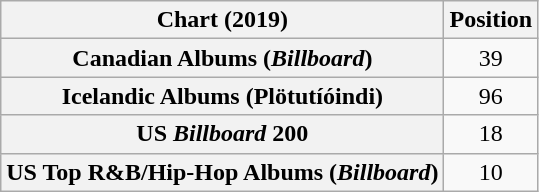<table class="wikitable sortable plainrowheaders" style="text-align:center">
<tr>
<th scope="col">Chart (2019)</th>
<th scope="col">Position</th>
</tr>
<tr>
<th scope="row">Canadian Albums (<em>Billboard</em>)</th>
<td>39</td>
</tr>
<tr>
<th scope="row">Icelandic Albums (Plötutíóindi)</th>
<td>96</td>
</tr>
<tr>
<th scope="row">US <em>Billboard</em> 200</th>
<td>18</td>
</tr>
<tr>
<th scope="row">US Top R&B/Hip-Hop Albums (<em>Billboard</em>)</th>
<td>10</td>
</tr>
</table>
